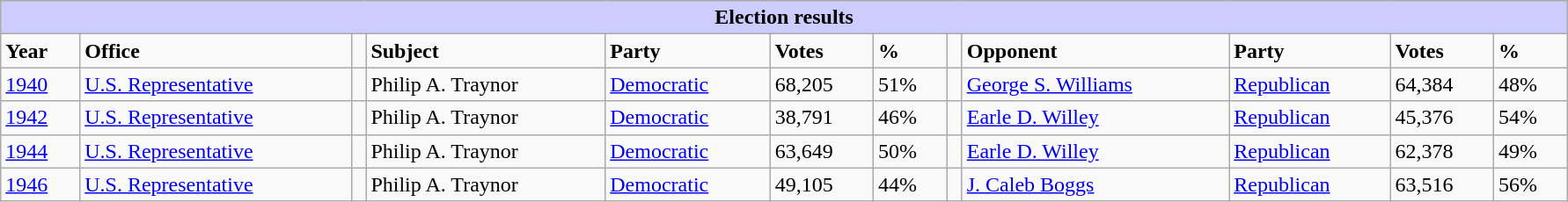<table class=wikitable style="width: 94%" style="text-align: center;" align="center">
<tr bgcolor=#cccccc>
<th colspan=12 style="background: #ccccff;">Election results</th>
</tr>
<tr>
<td><strong>Year</strong></td>
<td><strong>Office</strong></td>
<td></td>
<td><strong>Subject</strong></td>
<td><strong>Party</strong></td>
<td><strong>Votes</strong></td>
<td><strong>%</strong></td>
<td></td>
<td><strong>Opponent</strong></td>
<td><strong>Party</strong></td>
<td><strong>Votes</strong></td>
<td><strong>%</strong></td>
</tr>
<tr>
<td><a href='#'>1940</a></td>
<td><a href='#'>U.S. Representative</a></td>
<td></td>
<td>Philip A. Traynor</td>
<td><a href='#'>Democratic</a></td>
<td>68,205</td>
<td>51%</td>
<td></td>
<td><a href='#'>George S. Williams</a></td>
<td><a href='#'>Republican</a></td>
<td>64,384</td>
<td>48%</td>
</tr>
<tr>
<td><a href='#'>1942</a></td>
<td><a href='#'>U.S. Representative</a></td>
<td></td>
<td>Philip A. Traynor</td>
<td><a href='#'>Democratic</a></td>
<td>38,791</td>
<td>46%</td>
<td></td>
<td><a href='#'>Earle D. Willey</a></td>
<td><a href='#'>Republican</a></td>
<td>45,376</td>
<td>54%</td>
</tr>
<tr>
<td><a href='#'>1944</a></td>
<td><a href='#'>U.S. Representative</a></td>
<td></td>
<td>Philip A. Traynor</td>
<td><a href='#'>Democratic</a></td>
<td>63,649</td>
<td>50%</td>
<td></td>
<td><a href='#'>Earle D. Willey</a></td>
<td><a href='#'>Republican</a></td>
<td>62,378</td>
<td>49%</td>
</tr>
<tr>
<td><a href='#'>1946</a></td>
<td><a href='#'>U.S. Representative</a></td>
<td></td>
<td>Philip A. Traynor</td>
<td><a href='#'>Democratic</a></td>
<td>49,105</td>
<td>44%</td>
<td></td>
<td><a href='#'>J. Caleb Boggs</a></td>
<td><a href='#'>Republican</a></td>
<td>63,516</td>
<td>56%</td>
</tr>
</table>
